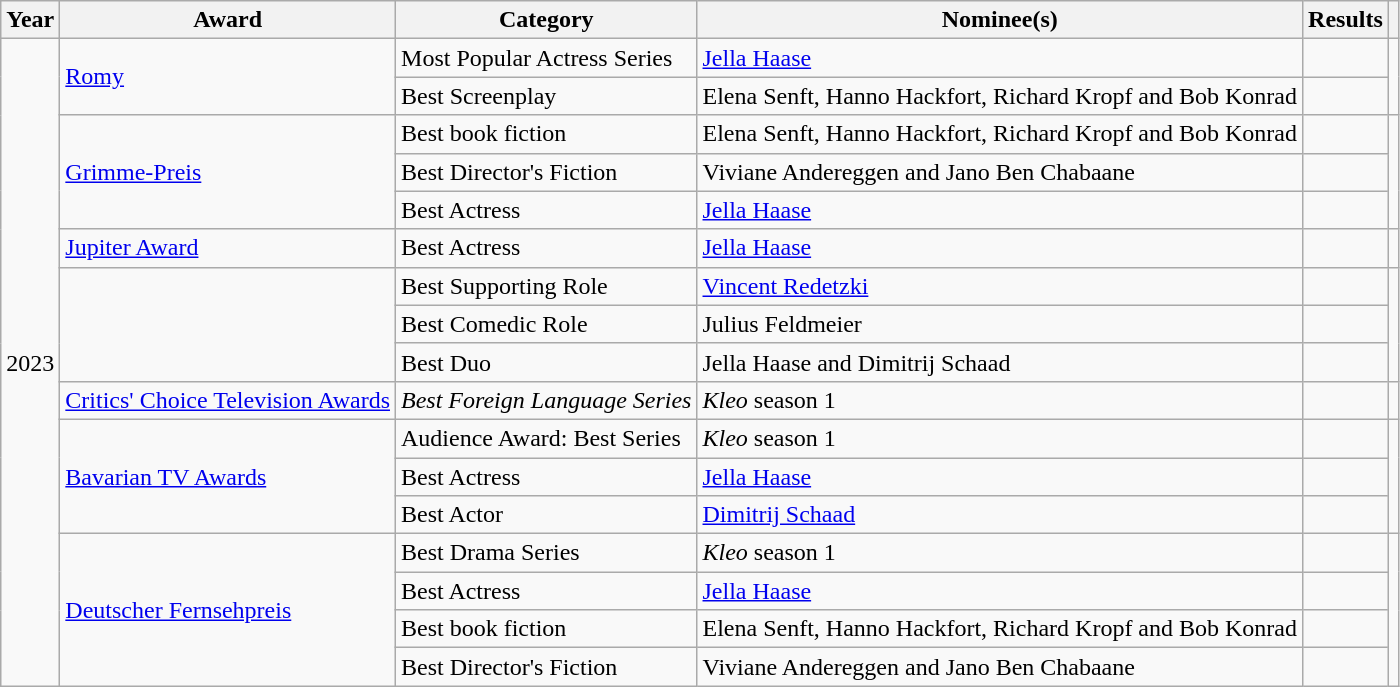<table class="wikitable plainrowheaders sortable">
<tr>
<th scope="col">Year</th>
<th scope="col">Award</th>
<th scope="col">Category</th>
<th scope="col">Nominee(s)</th>
<th scope="col">Results</th>
<th class="unsortable" scope="col"></th>
</tr>
<tr>
<td rowspan="17">2023</td>
<td rowspan="2"><a href='#'>Romy</a></td>
<td>Most Popular Actress Series</td>
<td><a href='#'>Jella Haase</a></td>
<td></td>
<td rowspan="2"></td>
</tr>
<tr>
<td>Best Screenplay</td>
<td>Elena Senft, Hanno Hackfort, Richard Kropf and Bob Konrad</td>
<td></td>
</tr>
<tr>
<td rowspan="3"><a href='#'>Grimme-Preis</a></td>
<td>Best book fiction</td>
<td>Elena Senft, Hanno Hackfort, Richard Kropf and Bob Konrad</td>
<td></td>
<td rowspan="3"></td>
</tr>
<tr>
<td>Best Director's Fiction</td>
<td>Viviane Andereggen and Jano Ben Chabaane</td>
<td></td>
</tr>
<tr>
<td>Best Actress</td>
<td><a href='#'>Jella Haase</a></td>
<td></td>
</tr>
<tr>
<td><a href='#'>Jupiter Award</a></td>
<td>Best Actress</td>
<td><a href='#'>Jella Haase</a></td>
<td></td>
<td></td>
</tr>
<tr>
<td rowspan="3"></td>
<td>Best Supporting Role</td>
<td><a href='#'>Vincent Redetzki</a></td>
<td></td>
<td rowspan="3"></td>
</tr>
<tr>
<td>Best Comedic Role</td>
<td>Julius Feldmeier</td>
<td></td>
</tr>
<tr>
<td>Best Duo</td>
<td>Jella Haase and Dimitrij Schaad</td>
<td></td>
</tr>
<tr>
<td><a href='#'>Critics' Choice Television Awards</a></td>
<td><em>Best Foreign Language Series</em></td>
<td><em>Kleo</em> season 1</td>
<td></td>
<td></td>
</tr>
<tr>
<td rowspan="3"><a href='#'>Bavarian TV Awards</a></td>
<td>Audience Award: Best Series</td>
<td><em>Kleo</em> season 1</td>
<td></td>
<td rowspan="3"></td>
</tr>
<tr>
<td>Best Actress</td>
<td><a href='#'>Jella Haase</a></td>
<td></td>
</tr>
<tr>
<td>Best Actor</td>
<td><a href='#'>Dimitrij Schaad</a></td>
<td></td>
</tr>
<tr>
<td rowspan="4"><a href='#'>Deutscher Fernsehpreis</a></td>
<td>Best Drama Series</td>
<td><em>Kleo</em> season 1</td>
<td></td>
<td rowspan="4"></td>
</tr>
<tr>
<td>Best Actress</td>
<td><a href='#'>Jella Haase</a></td>
<td></td>
</tr>
<tr>
<td>Best book fiction</td>
<td>Elena Senft, Hanno Hackfort, Richard Kropf and Bob Konrad</td>
<td></td>
</tr>
<tr>
<td>Best Director's Fiction</td>
<td>Viviane Andereggen and Jano Ben Chabaane</td>
<td></td>
</tr>
</table>
